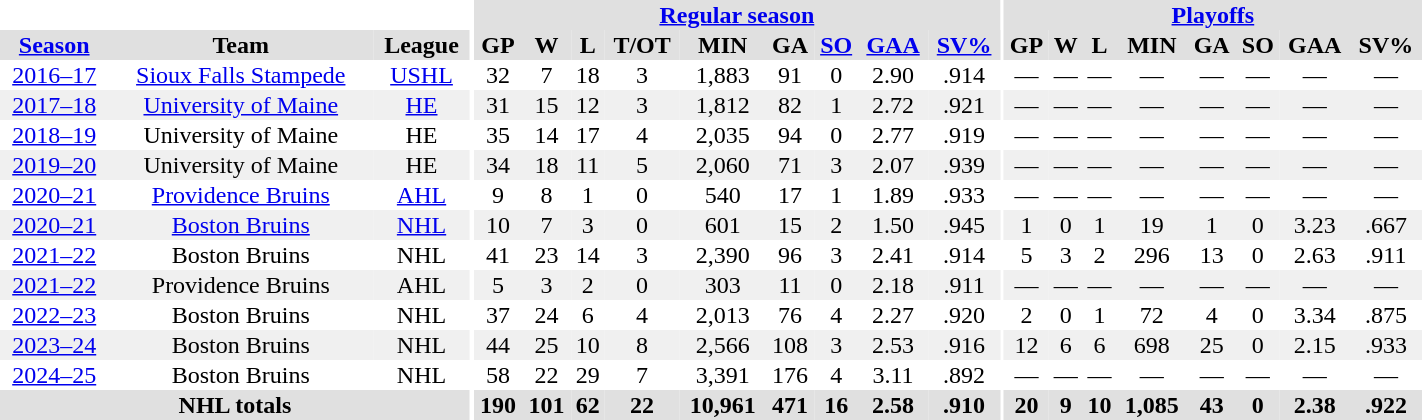<table border="0" cellpadding="1" cellspacing="0" style="text-align:center; width:75%;">
<tr>
<th colspan="3" bgcolor="#ffffff"></th>
<th rowspan="97" bgcolor="#ffffff"></th>
<th colspan="9" bgcolor="#e0e0e0"><a href='#'>Regular season</a></th>
<th rowspan="97" bgcolor="#ffffff"></th>
<th colspan="8" bgcolor="#e0e0e0"><a href='#'>Playoffs</a></th>
</tr>
<tr bgcolor="#e0e0e0">
<th><a href='#'>Season</a></th>
<th>Team</th>
<th>League</th>
<th>GP</th>
<th>W</th>
<th>L</th>
<th>T/OT</th>
<th>MIN</th>
<th>GA</th>
<th><a href='#'>SO</a></th>
<th><a href='#'>GAA</a></th>
<th><a href='#'>SV%</a></th>
<th>GP</th>
<th>W</th>
<th>L</th>
<th>MIN</th>
<th>GA</th>
<th>SO</th>
<th>GAA</th>
<th>SV%</th>
</tr>
<tr>
<td><a href='#'>2016–17</a></td>
<td><a href='#'>Sioux Falls Stampede</a></td>
<td><a href='#'>USHL</a></td>
<td>32</td>
<td>7</td>
<td>18</td>
<td>3</td>
<td>1,883</td>
<td>91</td>
<td>0</td>
<td>2.90</td>
<td>.914</td>
<td>—</td>
<td>—</td>
<td>—</td>
<td>—</td>
<td>—</td>
<td>—</td>
<td>—</td>
<td>—</td>
</tr>
<tr bgcolor="#f0f0f0">
<td><a href='#'>2017–18</a></td>
<td><a href='#'>University of Maine</a></td>
<td><a href='#'>HE</a></td>
<td>31</td>
<td>15</td>
<td>12</td>
<td>3</td>
<td>1,812</td>
<td>82</td>
<td>1</td>
<td>2.72</td>
<td>.921</td>
<td>—</td>
<td>—</td>
<td>—</td>
<td>—</td>
<td>—</td>
<td>—</td>
<td>—</td>
<td>—</td>
</tr>
<tr>
<td><a href='#'>2018–19</a></td>
<td>University of Maine</td>
<td>HE</td>
<td>35</td>
<td>14</td>
<td>17</td>
<td>4</td>
<td>2,035</td>
<td>94</td>
<td>0</td>
<td>2.77</td>
<td>.919</td>
<td>—</td>
<td>—</td>
<td>—</td>
<td>—</td>
<td>—</td>
<td>—</td>
<td>—</td>
<td>—</td>
</tr>
<tr bgcolor="#f0f0f0">
<td><a href='#'>2019–20</a></td>
<td>University of Maine</td>
<td>HE</td>
<td>34</td>
<td>18</td>
<td>11</td>
<td>5</td>
<td>2,060</td>
<td>71</td>
<td>3</td>
<td>2.07</td>
<td>.939</td>
<td>—</td>
<td>—</td>
<td>—</td>
<td>—</td>
<td>—</td>
<td>—</td>
<td>—</td>
<td>—</td>
</tr>
<tr>
<td><a href='#'>2020–21</a></td>
<td><a href='#'>Providence Bruins</a></td>
<td><a href='#'>AHL</a></td>
<td>9</td>
<td>8</td>
<td>1</td>
<td>0</td>
<td>540</td>
<td>17</td>
<td>1</td>
<td>1.89</td>
<td>.933</td>
<td>—</td>
<td>—</td>
<td>—</td>
<td>—</td>
<td>—</td>
<td>—</td>
<td>—</td>
<td>—</td>
</tr>
<tr bgcolor="#f0f0f0">
<td><a href='#'>2020–21</a></td>
<td><a href='#'>Boston Bruins</a></td>
<td><a href='#'>NHL</a></td>
<td>10</td>
<td>7</td>
<td>3</td>
<td>0</td>
<td>601</td>
<td>15</td>
<td>2</td>
<td>1.50</td>
<td>.945</td>
<td>1</td>
<td>0</td>
<td>1</td>
<td>19</td>
<td>1</td>
<td>0</td>
<td>3.23</td>
<td>.667</td>
</tr>
<tr>
<td><a href='#'>2021–22</a></td>
<td>Boston Bruins</td>
<td>NHL</td>
<td>41</td>
<td>23</td>
<td>14</td>
<td>3</td>
<td>2,390</td>
<td>96</td>
<td>3</td>
<td>2.41</td>
<td>.914</td>
<td>5</td>
<td>3</td>
<td>2</td>
<td>296</td>
<td>13</td>
<td>0</td>
<td>2.63</td>
<td>.911</td>
</tr>
<tr bgcolor="#f0f0f0">
<td><a href='#'>2021–22</a></td>
<td>Providence Bruins</td>
<td>AHL</td>
<td>5</td>
<td>3</td>
<td>2</td>
<td>0</td>
<td>303</td>
<td>11</td>
<td>0</td>
<td>2.18</td>
<td>.911</td>
<td>—</td>
<td>—</td>
<td>—</td>
<td>—</td>
<td>—</td>
<td>—</td>
<td>—</td>
<td>—</td>
</tr>
<tr>
<td><a href='#'>2022–23</a></td>
<td>Boston Bruins</td>
<td>NHL</td>
<td>37</td>
<td>24</td>
<td>6</td>
<td>4</td>
<td>2,013</td>
<td>76</td>
<td>4</td>
<td>2.27</td>
<td>.920</td>
<td>2</td>
<td>0</td>
<td>1</td>
<td>72</td>
<td>4</td>
<td>0</td>
<td>3.34</td>
<td>.875</td>
</tr>
<tr bgcolor="#f0f0f0">
<td><a href='#'>2023–24</a></td>
<td>Boston Bruins</td>
<td>NHL</td>
<td>44</td>
<td>25</td>
<td>10</td>
<td>8</td>
<td>2,566</td>
<td>108</td>
<td>3</td>
<td>2.53</td>
<td>.916</td>
<td>12</td>
<td>6</td>
<td>6</td>
<td>698</td>
<td>25</td>
<td>0</td>
<td>2.15</td>
<td>.933</td>
</tr>
<tr>
<td><a href='#'>2024–25</a></td>
<td>Boston Bruins</td>
<td>NHL</td>
<td>58</td>
<td>22</td>
<td>29</td>
<td>7</td>
<td>3,391</td>
<td>176</td>
<td>4</td>
<td>3.11</td>
<td>.892</td>
<td>—</td>
<td>—</td>
<td>—</td>
<td>—</td>
<td>—</td>
<td>—</td>
<td>—</td>
<td>—</td>
</tr>
<tr bgcolor="#e0e0e0">
<th colspan="3">NHL totals</th>
<th>190</th>
<th>101</th>
<th>62</th>
<th>22</th>
<th>10,961</th>
<th>471</th>
<th>16</th>
<th>2.58</th>
<th>.910</th>
<th>20</th>
<th>9</th>
<th>10</th>
<th>1,085</th>
<th>43</th>
<th>0</th>
<th>2.38</th>
<th>.922</th>
</tr>
</table>
